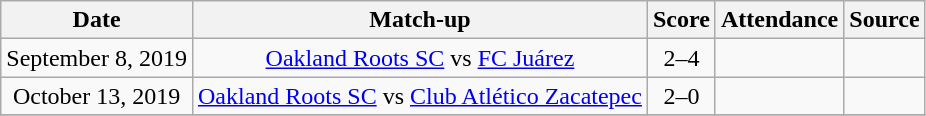<table class="wikitable sortable" style="text-align:center">
<tr>
<th>Date</th>
<th>Match-up</th>
<th>Score</th>
<th>Attendance</th>
<th>Source</th>
</tr>
<tr>
<td align=center>September 8, 2019</td>
<td><a href='#'>Oakland Roots SC</a> vs  <a href='#'>FC Juárez</a></td>
<td align=center>2–4</td>
<td align=center></td>
<td align=center></td>
</tr>
<tr>
<td align=center>October 13, 2019</td>
<td><a href='#'>Oakland Roots SC</a> vs  <a href='#'>Club Atlético Zacatepec</a></td>
<td align=center>2–0</td>
<td align=center></td>
<td align=center></td>
</tr>
<tr>
</tr>
</table>
